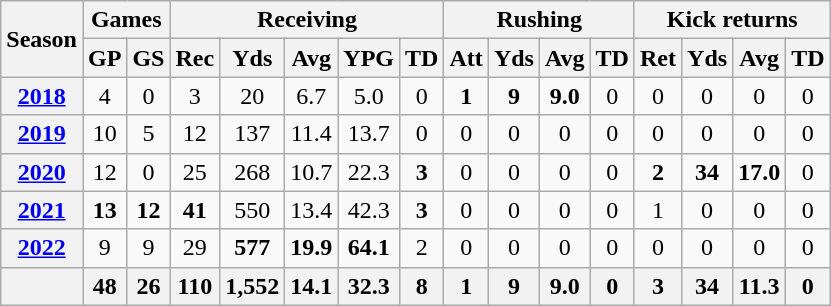<table class="wikitable" style="text-align:center;">
<tr>
<th rowspan="2">Season</th>
<th colspan="2">Games</th>
<th colspan="5">Receiving</th>
<th colspan="4">Rushing</th>
<th colspan="4">Kick returns</th>
</tr>
<tr>
<th>GP</th>
<th>GS</th>
<th>Rec</th>
<th>Yds</th>
<th>Avg</th>
<th>YPG</th>
<th>TD</th>
<th>Att</th>
<th>Yds</th>
<th>Avg</th>
<th>TD</th>
<th>Ret</th>
<th>Yds</th>
<th>Avg</th>
<th>TD</th>
</tr>
<tr>
<th><a href='#'>2018</a></th>
<td>4</td>
<td>0</td>
<td>3</td>
<td>20</td>
<td>6.7</td>
<td>5.0</td>
<td>0</td>
<td><strong>1</strong></td>
<td><strong>9</strong></td>
<td><strong>9.0</strong></td>
<td>0</td>
<td>0</td>
<td>0</td>
<td>0</td>
<td>0</td>
</tr>
<tr>
<th><a href='#'>2019</a></th>
<td>10</td>
<td>5</td>
<td>12</td>
<td>137</td>
<td>11.4</td>
<td>13.7</td>
<td>0</td>
<td>0</td>
<td>0</td>
<td>0</td>
<td>0</td>
<td>0</td>
<td>0</td>
<td>0</td>
<td>0</td>
</tr>
<tr>
<th><a href='#'>2020</a></th>
<td>12</td>
<td>0</td>
<td>25</td>
<td>268</td>
<td>10.7</td>
<td>22.3</td>
<td><strong>3</strong></td>
<td>0</td>
<td>0</td>
<td>0</td>
<td>0</td>
<td><strong>2</strong></td>
<td><strong>34</strong></td>
<td><strong>17.0</strong></td>
<td>0</td>
</tr>
<tr>
<th><a href='#'>2021</a></th>
<td><strong>13</strong></td>
<td><strong>12</strong></td>
<td><strong>41</strong></td>
<td>550</td>
<td>13.4</td>
<td>42.3</td>
<td><strong>3</strong></td>
<td>0</td>
<td>0</td>
<td>0</td>
<td>0</td>
<td>1</td>
<td>0</td>
<td>0</td>
<td>0</td>
</tr>
<tr>
<th><a href='#'>2022</a></th>
<td>9</td>
<td>9</td>
<td>29</td>
<td><strong>577</strong></td>
<td><strong>19.9</strong></td>
<td><strong>64.1</strong></td>
<td>2</td>
<td>0</td>
<td>0</td>
<td>0</td>
<td>0</td>
<td>0</td>
<td>0</td>
<td>0</td>
<td>0</td>
</tr>
<tr>
<th></th>
<th>48</th>
<th>26</th>
<th>110</th>
<th>1,552</th>
<th>14.1</th>
<th>32.3</th>
<th>8</th>
<th>1</th>
<th>9</th>
<th>9.0</th>
<th>0</th>
<th>3</th>
<th>34</th>
<th>11.3</th>
<th>0</th>
</tr>
</table>
